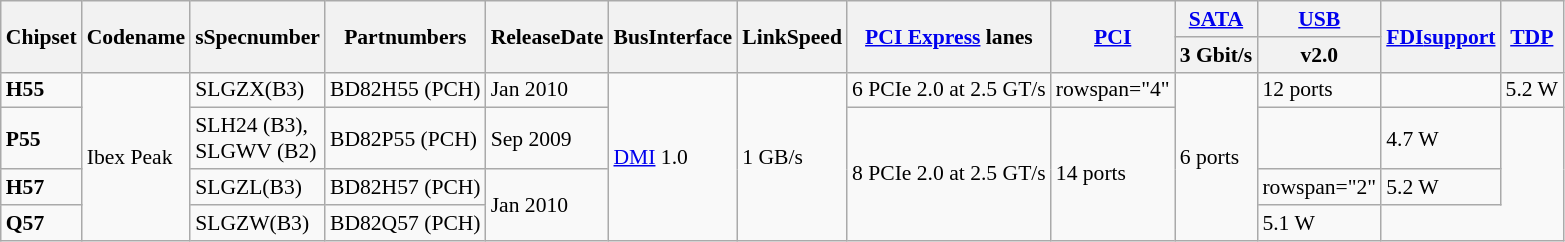<table class="wikitable" style="font-size: 90%;">
<tr>
<th rowspan="2">Chipset</th>
<th rowspan="2">Codename</th>
<th rowspan="2">sSpecnumber</th>
<th rowspan="2">Partnumbers</th>
<th rowspan="2">ReleaseDate</th>
<th rowspan="2">BusInterface</th>
<th rowspan="2">LinkSpeed</th>
<th rowspan="2"><a href='#'>PCI Express</a> lanes</th>
<th rowspan="2"><a href='#'>PCI</a></th>
<th><a href='#'>SATA</a></th>
<th><a href='#'>USB</a></th>
<th rowspan="2"><a href='#'>FDI</a><a href='#'>support</a></th>
<th rowspan="2"><a href='#'>TDP</a></th>
</tr>
<tr>
<th>3 Gbit/s</th>
<th>v2.0</th>
</tr>
<tr>
<td><strong>H55</strong></td>
<td rowspan="4">Ibex Peak</td>
<td>SLGZX(B3)</td>
<td>BD82H55 (PCH)</td>
<td>Jan 2010</td>
<td rowspan="4"><a href='#'>DMI</a> 1.0</td>
<td rowspan="4">1 GB/s</td>
<td>6 PCIe 2.0 at 2.5 GT/s</td>
<td>rowspan="4" </td>
<td rowspan="4">6 ports</td>
<td>12 ports</td>
<td></td>
<td>5.2 W</td>
</tr>
<tr>
<td><strong>P55</strong></td>
<td>SLH24 (B3),<br>SLGWV (B2)</td>
<td>BD82P55 (PCH)</td>
<td>Sep 2009</td>
<td rowspan="3">8 PCIe 2.0 at 2.5 GT/s</td>
<td rowspan="3">14 ports</td>
<td></td>
<td>4.7 W</td>
</tr>
<tr>
<td><strong>H57</strong></td>
<td>SLGZL(B3)</td>
<td>BD82H57 (PCH)</td>
<td rowspan="2">Jan 2010</td>
<td>rowspan="2" </td>
<td>5.2 W</td>
</tr>
<tr>
<td><strong>Q57</strong></td>
<td>SLGZW(B3)</td>
<td>BD82Q57 (PCH)</td>
<td>5.1 W</td>
</tr>
</table>
